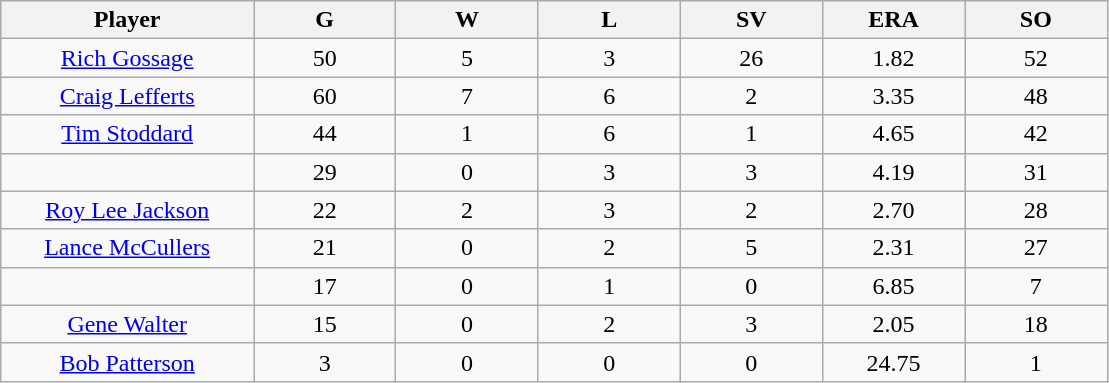<table class="wikitable sortable">
<tr>
<th bgcolor="#DDDDFF" width="16%">Player</th>
<th bgcolor="#DDDDFF" width="9%">G</th>
<th bgcolor="#DDDDFF" width="9%">W</th>
<th bgcolor="#DDDDFF" width="9%">L</th>
<th bgcolor="#DDDDFF" width="9%">SV</th>
<th bgcolor="#DDDDFF" width="9%">ERA</th>
<th bgcolor="#DDDDFF" width="9%">SO</th>
</tr>
<tr align="center">
<td><a href='#'>Rich Gossage</a></td>
<td>50</td>
<td>5</td>
<td>3</td>
<td>26</td>
<td>1.82</td>
<td>52</td>
</tr>
<tr align=center>
<td><a href='#'>Craig Lefferts</a></td>
<td>60</td>
<td>7</td>
<td>6</td>
<td>2</td>
<td>3.35</td>
<td>48</td>
</tr>
<tr align="center">
<td><a href='#'>Tim Stoddard</a></td>
<td>44</td>
<td>1</td>
<td>6</td>
<td>1</td>
<td>4.65</td>
<td>42</td>
</tr>
<tr align="center">
<td></td>
<td>29</td>
<td>0</td>
<td>3</td>
<td>3</td>
<td>4.19</td>
<td>31</td>
</tr>
<tr align="center">
<td><a href='#'>Roy Lee Jackson</a></td>
<td>22</td>
<td>2</td>
<td>3</td>
<td>2</td>
<td>2.70</td>
<td>28</td>
</tr>
<tr align="center">
<td><a href='#'>Lance McCullers</a></td>
<td>21</td>
<td>0</td>
<td>2</td>
<td>5</td>
<td>2.31</td>
<td>27</td>
</tr>
<tr align="center">
<td></td>
<td>17</td>
<td>0</td>
<td>1</td>
<td>0</td>
<td>6.85</td>
<td>7</td>
</tr>
<tr align="center">
<td><a href='#'>Gene Walter</a></td>
<td>15</td>
<td>0</td>
<td>2</td>
<td>3</td>
<td>2.05</td>
<td>18</td>
</tr>
<tr align="center">
<td><a href='#'>Bob Patterson</a></td>
<td>3</td>
<td>0</td>
<td>0</td>
<td>0</td>
<td>24.75</td>
<td>1</td>
</tr>
</table>
